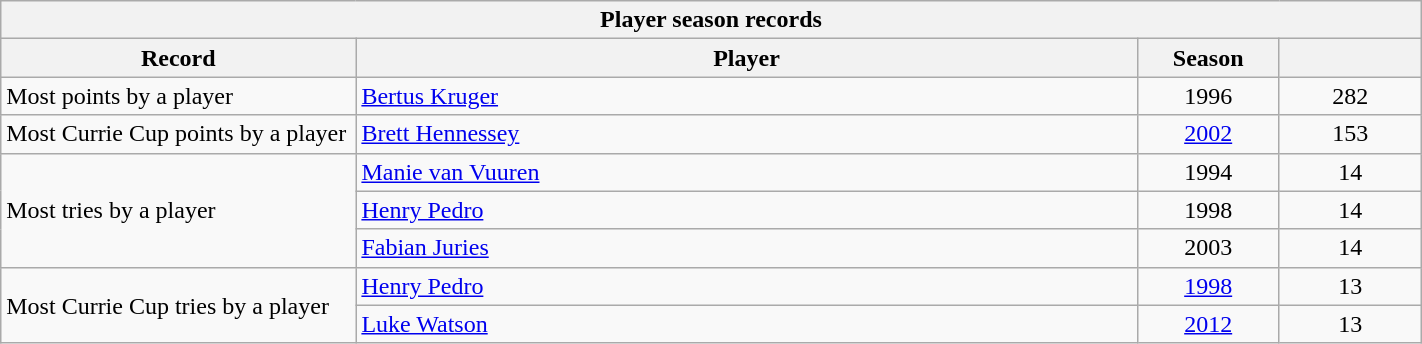<table class="wikitable collapsible" style="width:75%">
<tr>
<th colspan="4">Player season records</th>
</tr>
<tr>
<th style="width:25%">Record</th>
<th style="width:55%">Player</th>
<th style="width:10%">Season</th>
<th style="width:10%"></th>
</tr>
<tr>
<td>Most points by a player</td>
<td><a href='#'>Bertus Kruger</a></td>
<td style="text-align:center">1996</td>
<td style="text-align:center">282</td>
</tr>
<tr>
<td>Most Currie Cup points by a player</td>
<td><a href='#'>Brett Hennessey</a></td>
<td style="text-align:center"><a href='#'>2002</a></td>
<td style="text-align:center">153</td>
</tr>
<tr>
<td rowspan="3">Most tries by a player</td>
<td><a href='#'>Manie van Vuuren</a></td>
<td style="text-align:center">1994</td>
<td style="text-align:center">14</td>
</tr>
<tr>
<td><a href='#'>Henry Pedro</a></td>
<td style="text-align:center">1998</td>
<td style="text-align:center">14</td>
</tr>
<tr>
<td><a href='#'>Fabian Juries</a></td>
<td style="text-align:center">2003</td>
<td style="text-align:center">14</td>
</tr>
<tr>
<td rowspan="2">Most Currie Cup tries by a player</td>
<td><a href='#'>Henry Pedro</a></td>
<td style="text-align:center"><a href='#'>1998</a></td>
<td style="text-align:center">13</td>
</tr>
<tr>
<td><a href='#'>Luke Watson</a></td>
<td style="text-align:center"><a href='#'>2012</a></td>
<td style="text-align:center">13</td>
</tr>
</table>
